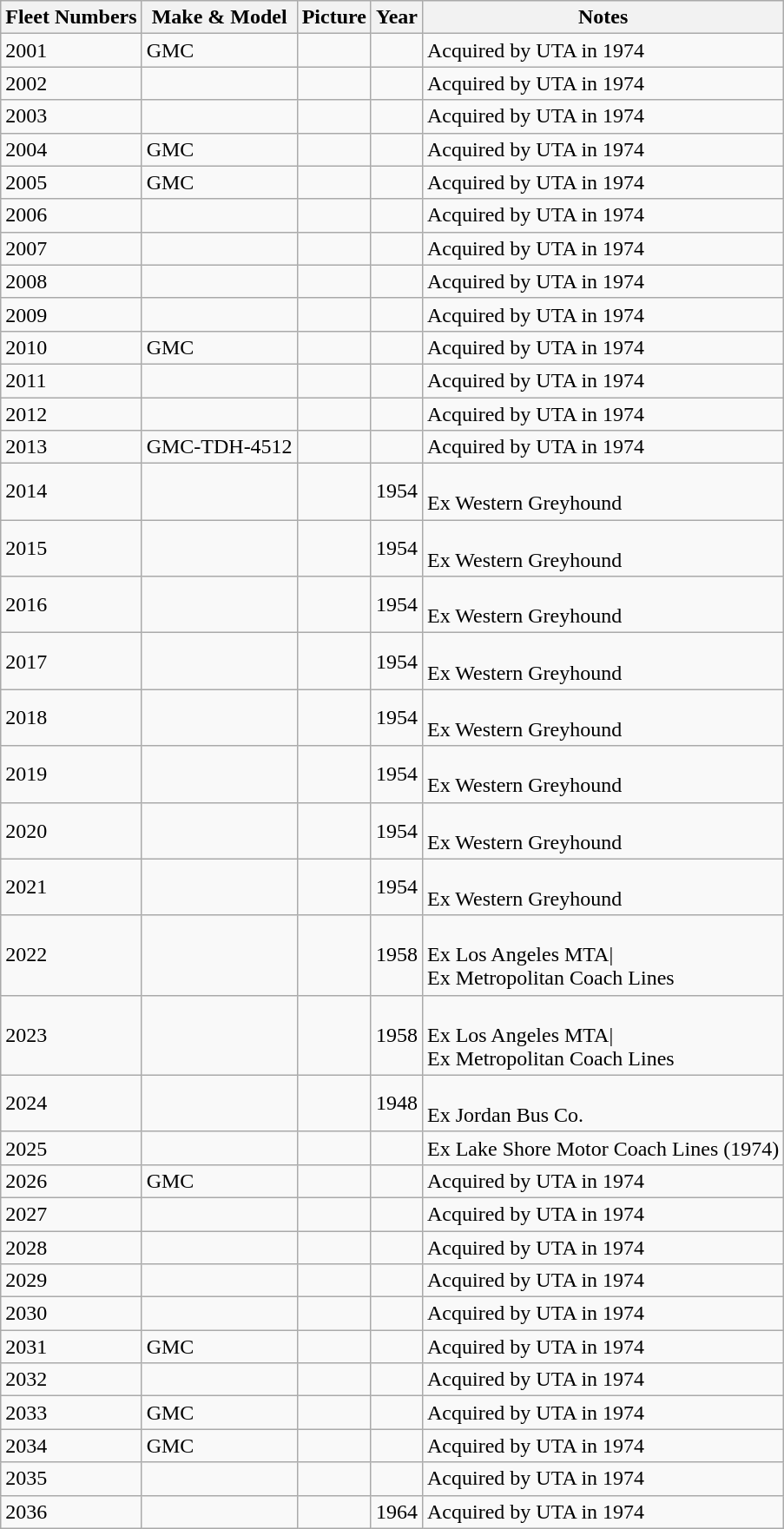<table class="wikitable sortable mw-collapsible mw-collapsed">
<tr>
<th>Fleet Numbers</th>
<th>Make & Model</th>
<th>Picture</th>
<th>Year</th>
<th>Notes</th>
</tr>
<tr>
<td>2001</td>
<td>GMC</td>
<td></td>
<td></td>
<td>Acquired by UTA in 1974</td>
</tr>
<tr>
<td>2002</td>
<td></td>
<td></td>
<td></td>
<td>Acquired by UTA in 1974</td>
</tr>
<tr>
<td>2003</td>
<td></td>
<td></td>
<td></td>
<td>Acquired by UTA in 1974</td>
</tr>
<tr>
<td>2004</td>
<td>GMC</td>
<td></td>
<td></td>
<td>Acquired by UTA in 1974</td>
</tr>
<tr>
<td>2005</td>
<td>GMC</td>
<td></td>
<td></td>
<td>Acquired by UTA in 1974</td>
</tr>
<tr>
<td>2006</td>
<td></td>
<td></td>
<td></td>
<td>Acquired by UTA in 1974</td>
</tr>
<tr>
<td>2007</td>
<td></td>
<td></td>
<td></td>
<td>Acquired by UTA in 1974</td>
</tr>
<tr>
<td>2008</td>
<td></td>
<td></td>
<td></td>
<td>Acquired by UTA in 1974</td>
</tr>
<tr>
<td>2009</td>
<td></td>
<td></td>
<td></td>
<td>Acquired by UTA in 1974</td>
</tr>
<tr>
<td>2010</td>
<td>GMC</td>
<td></td>
<td></td>
<td>Acquired by UTA in 1974</td>
</tr>
<tr>
<td>2011</td>
<td></td>
<td></td>
<td></td>
<td>Acquired by UTA in 1974</td>
</tr>
<tr>
<td>2012</td>
<td></td>
<td></td>
<td></td>
<td>Acquired by UTA in 1974</td>
</tr>
<tr>
<td>2013</td>
<td>GMC-TDH-4512</td>
<td></td>
<td></td>
<td>Acquired by UTA in 1974</td>
</tr>
<tr>
<td>2014</td>
<td></td>
<td></td>
<td>1954</td>
<td><br>Ex Western Greyhound</td>
</tr>
<tr>
<td>2015</td>
<td></td>
<td></td>
<td>1954</td>
<td><br>Ex Western Greyhound</td>
</tr>
<tr>
<td>2016</td>
<td></td>
<td></td>
<td>1954</td>
<td><br>Ex Western Greyhound</td>
</tr>
<tr>
<td>2017</td>
<td></td>
<td></td>
<td>1954</td>
<td><br>Ex Western Greyhound</td>
</tr>
<tr>
<td>2018</td>
<td></td>
<td></td>
<td>1954</td>
<td><br>Ex Western Greyhound</td>
</tr>
<tr>
<td>2019</td>
<td></td>
<td></td>
<td>1954</td>
<td><br>Ex Western Greyhound</td>
</tr>
<tr>
<td>2020</td>
<td></td>
<td></td>
<td>1954</td>
<td><br>Ex Western Greyhound</td>
</tr>
<tr>
<td>2021</td>
<td></td>
<td></td>
<td>1954</td>
<td><br>Ex Western Greyhound</td>
</tr>
<tr>
<td>2022</td>
<td></td>
<td></td>
<td>1958</td>
<td><br>Ex Los Angeles MTA|<br>Ex Metropolitan Coach Lines</td>
</tr>
<tr>
<td>2023</td>
<td></td>
<td></td>
<td>1958</td>
<td><br>Ex Los Angeles MTA|<br>Ex Metropolitan Coach Lines</td>
</tr>
<tr>
<td>2024</td>
<td></td>
<td></td>
<td>1948</td>
<td><br>Ex Jordan Bus Co.</td>
</tr>
<tr>
<td>2025</td>
<td></td>
<td></td>
<td></td>
<td>Ex Lake Shore Motor Coach Lines (1974)</td>
</tr>
<tr>
<td>2026</td>
<td>GMC</td>
<td></td>
<td></td>
<td>Acquired by UTA in 1974</td>
</tr>
<tr>
<td>2027</td>
<td></td>
<td></td>
<td></td>
<td>Acquired by UTA in 1974</td>
</tr>
<tr>
<td>2028</td>
<td></td>
<td></td>
<td></td>
<td>Acquired by UTA in 1974</td>
</tr>
<tr>
<td>2029</td>
<td></td>
<td></td>
<td></td>
<td>Acquired by UTA in 1974</td>
</tr>
<tr>
<td>2030</td>
<td></td>
<td></td>
<td></td>
<td>Acquired by UTA in 1974</td>
</tr>
<tr>
<td>2031</td>
<td>GMC</td>
<td></td>
<td></td>
<td>Acquired by UTA in 1974</td>
</tr>
<tr>
<td>2032</td>
<td></td>
<td></td>
<td></td>
<td>Acquired by UTA in 1974</td>
</tr>
<tr>
<td>2033</td>
<td>GMC</td>
<td></td>
<td></td>
<td>Acquired by UTA in 1974</td>
</tr>
<tr>
<td>2034</td>
<td>GMC</td>
<td></td>
<td></td>
<td>Acquired by UTA in 1974</td>
</tr>
<tr>
<td>2035</td>
<td></td>
<td></td>
<td></td>
<td>Acquired by UTA in 1974</td>
</tr>
<tr>
<td>2036</td>
<td></td>
<td></td>
<td>1964</td>
<td>Acquired by UTA in 1974</td>
</tr>
</table>
